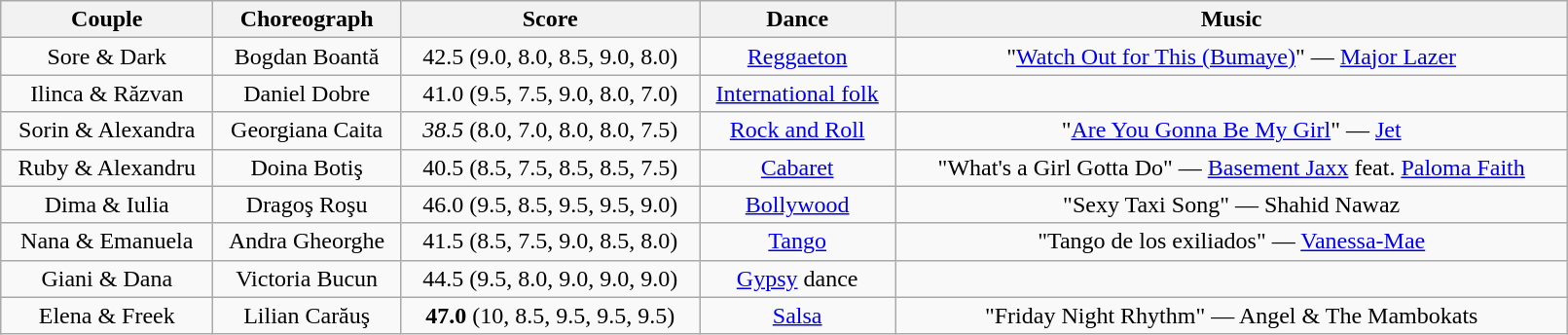<table class="wikitable" style="text-align: center; width:85%;">
<tr>
<th>Couple</th>
<th>Choreograph</th>
<th>Score</th>
<th>Dance</th>
<th>Music</th>
</tr>
<tr>
<td>Sore & Dark</td>
<td>Bogdan Boantă</td>
<td>42.5 (9.0, 8.0, 8.5, 9.0, 8.0)</td>
<td><a href='#'>Reggaeton</a> </td>
<td>"<a href='#'>Watch Out for This (Bumaye)</a>" — <a href='#'>Major Lazer</a></td>
</tr>
<tr>
<td>Ilinca & Răzvan</td>
<td>Daniel Dobre</td>
<td>41.0 (9.5, 7.5, 9.0, 8.0, 7.0)</td>
<td><a href='#'>International folk</a></td>
<td></td>
</tr>
<tr>
<td>Sorin & Alexandra</td>
<td>Georgiana Caita</td>
<td><span><em>38.5</em> (8.0, 7.0, 8.0, 8.0, 7.5)</span></td>
<td><a href='#'>Rock and Roll</a></td>
<td>"<a href='#'>Are You Gonna Be My Girl</a>"  — <a href='#'>Jet</a></td>
</tr>
<tr>
<td>Ruby & Alexandru</td>
<td>Doina Botiş</td>
<td>40.5 (8.5, 7.5, 8.5, 8.5, 7.5)</td>
<td><a href='#'>Cabaret</a></td>
<td>"What's a Girl Gotta Do"  — <a href='#'>Basement Jaxx</a> feat. <a href='#'>Paloma Faith</a></td>
</tr>
<tr>
<td>Dima & Iulia</td>
<td>Dragoş Roşu</td>
<td>46.0 (9.5, 8.5, 9.5, 9.5, 9.0)</td>
<td><a href='#'>Bollywood</a></td>
<td>"Sexy Taxi Song" — Shahid Nawaz</td>
</tr>
<tr>
<td>Nana & Emanuela</td>
<td>Andra Gheorghe</td>
<td>41.5 (8.5, 7.5, 9.0, 8.5, 8.0)</td>
<td><a href='#'>Tango</a></td>
<td>"Tango de los exiliados" — <a href='#'>Vanessa-Mae</a></td>
</tr>
<tr>
<td>Giani & Dana</td>
<td>Victoria Bucun</td>
<td>44.5 (9.5, 8.0, 9.0, 9.0, 9.0)</td>
<td><a href='#'>Gypsy</a> dance</td>
<td></td>
</tr>
<tr>
<td>Elena & Freek</td>
<td>Lilian Carăuş</td>
<td><span><strong>47.0</strong> (10, 8.5, 9.5, 9.5, 9.5)</span></td>
<td><a href='#'>Salsa</a></td>
<td>"Friday Night Rhythm" — Angel & The Mambokats</td>
</tr>
</table>
